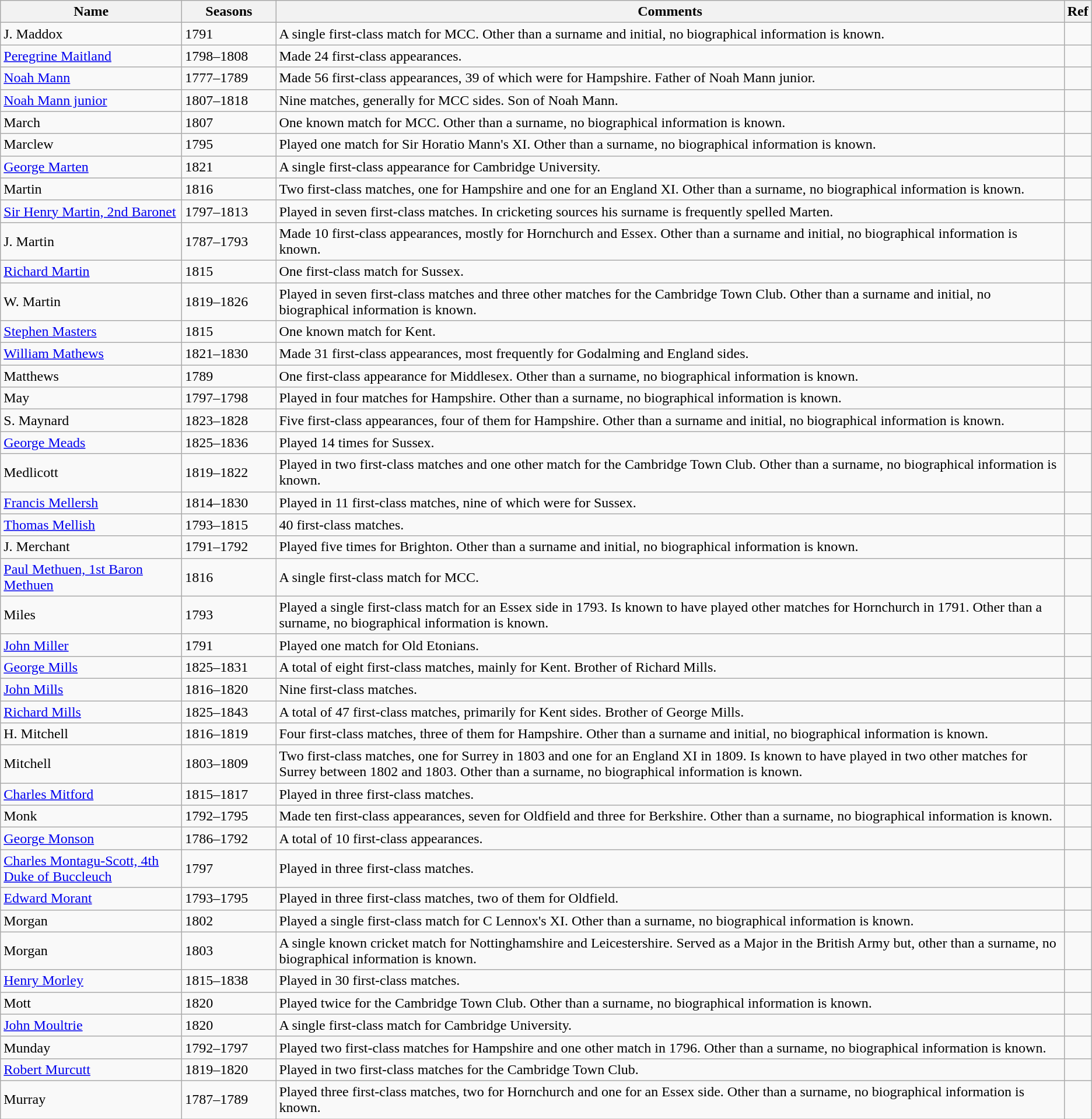<table class="wikitable">
<tr>
<th style="width:200px">Name</th>
<th style="width: 100px">Seasons</th>
<th>Comments</th>
<th>Ref</th>
</tr>
<tr>
<td>J. Maddox</td>
<td>1791</td>
<td>A single first-class match for MCC. Other than a surname and initial, no biographical information is known.</td>
<td></td>
</tr>
<tr>
<td><a href='#'>Peregrine Maitland</a></td>
<td>1798–1808</td>
<td>Made 24 first-class appearances.</td>
<td></td>
</tr>
<tr>
<td><a href='#'>Noah Mann</a></td>
<td>1777–1789</td>
<td>Made 56 first-class appearances, 39 of which were for Hampshire. Father of Noah Mann junior.</td>
<td></td>
</tr>
<tr>
<td><a href='#'>Noah Mann junior</a></td>
<td>1807–1818</td>
<td>Nine matches, generally for MCC sides. Son of Noah Mann.</td>
<td></td>
</tr>
<tr>
<td>March</td>
<td>1807</td>
<td>One known match for MCC. Other than a surname, no biographical information is known.</td>
<td></td>
</tr>
<tr>
<td>Marclew</td>
<td>1795</td>
<td>Played one match for Sir Horatio Mann's XI. Other than a surname, no biographical information is known.</td>
<td></td>
</tr>
<tr>
<td><a href='#'>George Marten</a></td>
<td>1821</td>
<td>A single first-class appearance for Cambridge University.</td>
<td></td>
</tr>
<tr>
<td>Martin</td>
<td>1816</td>
<td>Two first-class matches, one for Hampshire and one for an England XI. Other than a surname, no biographical information is known.</td>
<td></td>
</tr>
<tr>
<td><a href='#'>Sir Henry Martin, 2nd Baronet</a></td>
<td>1797–1813</td>
<td>Played in seven first-class matches. In cricketing sources his surname is frequently spelled Marten.</td>
<td></td>
</tr>
<tr>
<td>J. Martin</td>
<td>1787–1793</td>
<td>Made 10 first-class appearances, mostly for Hornchurch and Essex. Other than a surname and initial, no biographical information is known.</td>
<td></td>
</tr>
<tr>
<td><a href='#'>Richard Martin</a></td>
<td>1815</td>
<td>One first-class match for Sussex.</td>
<td></td>
</tr>
<tr>
<td>W. Martin</td>
<td>1819–1826</td>
<td>Played in seven first-class matches and three other matches for the Cambridge Town Club. Other than a surname and initial, no biographical information is known.</td>
<td></td>
</tr>
<tr>
<td><a href='#'>Stephen Masters</a></td>
<td>1815</td>
<td>One known match for Kent.</td>
<td></td>
</tr>
<tr>
<td><a href='#'>William Mathews</a></td>
<td>1821–1830</td>
<td>Made 31 first-class appearances, most frequently for Godalming and England sides.</td>
<td></td>
</tr>
<tr>
<td>Matthews</td>
<td>1789</td>
<td>One first-class appearance for Middlesex. Other than a surname, no biographical information is known.</td>
<td></td>
</tr>
<tr>
<td>May</td>
<td>1797–1798</td>
<td>Played in four matches for Hampshire. Other than a surname, no biographical information is known.</td>
<td></td>
</tr>
<tr>
<td>S. Maynard</td>
<td>1823–1828</td>
<td>Five first-class appearances, four of them for Hampshire. Other than a surname and initial, no biographical information is known.</td>
<td></td>
</tr>
<tr>
<td><a href='#'>George Meads</a></td>
<td>1825–1836</td>
<td>Played 14 times for Sussex.</td>
<td></td>
</tr>
<tr>
<td>Medlicott</td>
<td>1819–1822</td>
<td>Played in two first-class matches and one other match for the Cambridge Town Club. Other than a surname, no biographical information is known.</td>
<td></td>
</tr>
<tr>
<td><a href='#'>Francis Mellersh</a></td>
<td>1814–1830</td>
<td>Played in 11 first-class matches, nine of which were for Sussex.</td>
<td></td>
</tr>
<tr>
<td><a href='#'>Thomas Mellish</a></td>
<td>1793–1815</td>
<td>40 first-class matches.</td>
<td></td>
</tr>
<tr>
<td>J. Merchant</td>
<td>1791–1792</td>
<td>Played five times for Brighton. Other than a surname and initial, no biographical information is known.</td>
<td></td>
</tr>
<tr>
<td><a href='#'>Paul Methuen, 1st Baron Methuen</a></td>
<td>1816</td>
<td>A single first-class match for MCC.</td>
<td></td>
</tr>
<tr>
<td>Miles</td>
<td>1793</td>
<td>Played a single first-class match for an Essex side in 1793. Is known to have played other matches for Hornchurch in 1791. Other than a surname, no biographical information is known.</td>
<td></td>
</tr>
<tr>
<td><a href='#'>John Miller</a></td>
<td>1791</td>
<td>Played one match for Old Etonians.</td>
<td></td>
</tr>
<tr>
<td><a href='#'>George Mills</a></td>
<td>1825–1831</td>
<td>A total of eight first-class matches, mainly for Kent. Brother of Richard Mills.</td>
<td></td>
</tr>
<tr>
<td><a href='#'>John Mills</a></td>
<td>1816–1820</td>
<td>Nine first-class matches.</td>
<td></td>
</tr>
<tr>
<td><a href='#'>Richard Mills</a></td>
<td>1825–1843</td>
<td>A total of 47 first-class matches, primarily for Kent sides. Brother of George Mills.</td>
<td></td>
</tr>
<tr>
<td>H. Mitchell</td>
<td>1816–1819</td>
<td>Four first-class matches, three of them for Hampshire. Other than a surname and initial, no biographical information is known.</td>
<td></td>
</tr>
<tr>
<td>Mitchell</td>
<td>1803–1809</td>
<td>Two first-class matches, one for Surrey in 1803 and one for an England XI in 1809. Is known to have played in two other matches for Surrey between 1802 and 1803. Other than a surname, no biographical information is known.</td>
<td></td>
</tr>
<tr>
<td><a href='#'>Charles Mitford</a></td>
<td>1815–1817</td>
<td>Played in three first-class matches.</td>
<td></td>
</tr>
<tr>
<td>Monk</td>
<td>1792–1795</td>
<td>Made ten first-class appearances, seven for Oldfield and three for Berkshire. Other than a surname, no biographical information is known.</td>
<td></td>
</tr>
<tr>
<td><a href='#'>George Monson</a></td>
<td>1786–1792</td>
<td>A total of 10 first-class appearances.</td>
<td></td>
</tr>
<tr>
<td><a href='#'>Charles Montagu-Scott, 4th Duke of Buccleuch</a></td>
<td>1797</td>
<td>Played in three first-class matches.</td>
<td></td>
</tr>
<tr>
<td><a href='#'>Edward Morant</a></td>
<td>1793–1795</td>
<td>Played in three first-class matches, two of them for Oldfield.</td>
<td></td>
</tr>
<tr>
<td>Morgan</td>
<td>1802</td>
<td>Played a single first-class match for C Lennox's XI. Other than a surname, no biographical information is known.</td>
<td></td>
</tr>
<tr>
<td>Morgan</td>
<td>1803</td>
<td>A single known cricket match for Nottinghamshire and Leicestershire. Served as a Major in the British Army but, other than a surname, no biographical information is known.</td>
<td></td>
</tr>
<tr>
<td><a href='#'>Henry Morley</a></td>
<td>1815–1838</td>
<td>Played in 30 first-class matches.</td>
<td></td>
</tr>
<tr>
<td>Mott</td>
<td>1820</td>
<td>Played twice for the Cambridge Town Club. Other than a surname, no biographical information is known.</td>
<td></td>
</tr>
<tr>
<td><a href='#'>John Moultrie</a></td>
<td>1820</td>
<td>A single first-class match for Cambridge University.</td>
<td></td>
</tr>
<tr>
<td>Munday</td>
<td>1792–1797</td>
<td>Played two first-class matches for Hampshire and one other match in 1796. Other than a surname, no biographical information is known.</td>
<td></td>
</tr>
<tr>
<td><a href='#'>Robert Murcutt</a></td>
<td>1819–1820</td>
<td>Played in two first-class matches for the Cambridge Town Club.</td>
<td></td>
</tr>
<tr>
<td>Murray</td>
<td>1787–1789</td>
<td>Played three first-class matches, two for Hornchurch and one for an Essex side. Other than a surname, no biographical information is known.</td>
<td></td>
</tr>
</table>
